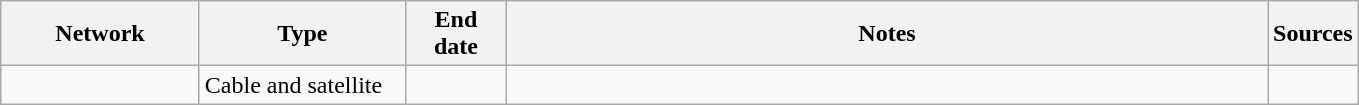<table class="wikitable">
<tr>
<th style="text-align:center; width:125px">Network</th>
<th style="text-align:center; width:130px">Type</th>
<th style="text-align:center; width:60px">End date</th>
<th style="text-align:center; width:500px">Notes</th>
<th style="text-align:center; width:30px">Sources</th>
</tr>
<tr>
<td><a href='#'></a></td>
<td>Cable and satellite</td>
<td></td>
<td></td>
<td></td>
</tr>
</table>
